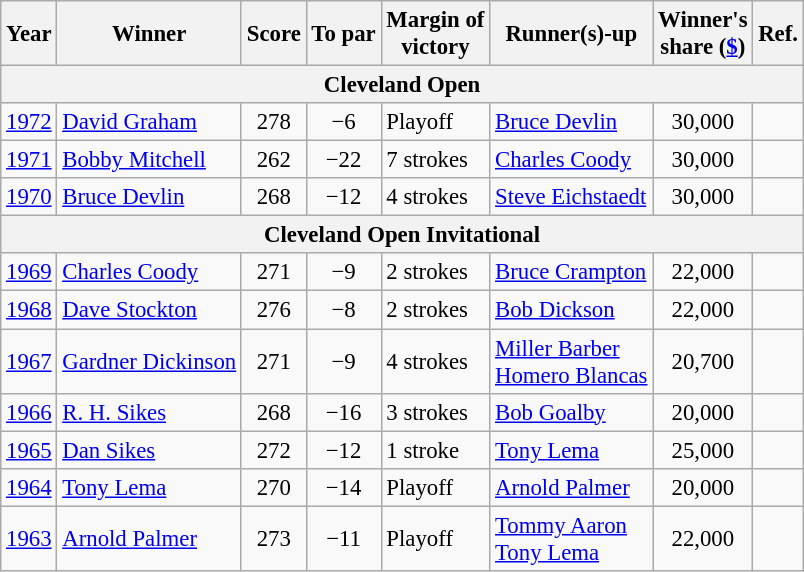<table class=wikitable style="font-size:95%">
<tr>
<th>Year</th>
<th>Winner</th>
<th>Score</th>
<th>To par</th>
<th>Margin of<br>victory</th>
<th>Runner(s)-up</th>
<th>Winner's<br>share (<a href='#'>$</a>)</th>
<th>Ref.</th>
</tr>
<tr>
<th colspan=8>Cleveland Open</th>
</tr>
<tr>
<td><a href='#'>1972</a></td>
<td> <a href='#'>David Graham</a></td>
<td align=center>278</td>
<td align=center>−6</td>
<td>Playoff</td>
<td> <a href='#'>Bruce Devlin</a></td>
<td align=center>30,000</td>
<td></td>
</tr>
<tr>
<td><a href='#'>1971</a></td>
<td> <a href='#'>Bobby Mitchell</a></td>
<td align=center>262</td>
<td align=center>−22</td>
<td>7 strokes</td>
<td> <a href='#'>Charles Coody</a></td>
<td align=center>30,000</td>
<td></td>
</tr>
<tr>
<td><a href='#'>1970</a></td>
<td> <a href='#'>Bruce Devlin</a></td>
<td align=center>268</td>
<td align=center>−12</td>
<td>4 strokes</td>
<td> <a href='#'>Steve Eichstaedt</a></td>
<td align=center>30,000</td>
<td></td>
</tr>
<tr>
<th colspan=8>Cleveland Open Invitational</th>
</tr>
<tr>
<td><a href='#'>1969</a></td>
<td> <a href='#'>Charles Coody</a></td>
<td align=center>271</td>
<td align=center>−9</td>
<td>2 strokes</td>
<td> <a href='#'>Bruce Crampton</a></td>
<td align=center>22,000</td>
<td></td>
</tr>
<tr>
<td><a href='#'>1968</a></td>
<td> <a href='#'>Dave Stockton</a></td>
<td align=center>276</td>
<td align=center>−8</td>
<td>2 strokes</td>
<td> <a href='#'>Bob Dickson</a></td>
<td align=center>22,000</td>
<td></td>
</tr>
<tr>
<td><a href='#'>1967</a></td>
<td> <a href='#'>Gardner Dickinson</a></td>
<td align=center>271</td>
<td align=center>−9</td>
<td>4 strokes</td>
<td> <a href='#'>Miller Barber</a><br> <a href='#'>Homero Blancas</a></td>
<td align=center>20,700</td>
<td></td>
</tr>
<tr>
<td><a href='#'>1966</a></td>
<td> <a href='#'>R. H. Sikes</a></td>
<td align=center>268</td>
<td align=center>−16</td>
<td>3 strokes</td>
<td> <a href='#'>Bob Goalby</a></td>
<td align=center>20,000</td>
<td></td>
</tr>
<tr>
<td><a href='#'>1965</a></td>
<td> <a href='#'>Dan Sikes</a></td>
<td align=center>272</td>
<td align=center>−12</td>
<td>1 stroke</td>
<td> <a href='#'>Tony Lema</a></td>
<td align=center>25,000</td>
<td></td>
</tr>
<tr>
<td><a href='#'>1964</a></td>
<td> <a href='#'>Tony Lema</a></td>
<td align=center>270</td>
<td align=center>−14</td>
<td>Playoff</td>
<td> <a href='#'>Arnold Palmer</a></td>
<td align=center>20,000</td>
<td></td>
</tr>
<tr>
<td><a href='#'>1963</a></td>
<td> <a href='#'>Arnold Palmer</a></td>
<td align=center>273</td>
<td align=center>−11</td>
<td>Playoff</td>
<td> <a href='#'>Tommy Aaron</a><br> <a href='#'>Tony Lema</a></td>
<td align=center>22,000</td>
<td></td>
</tr>
</table>
